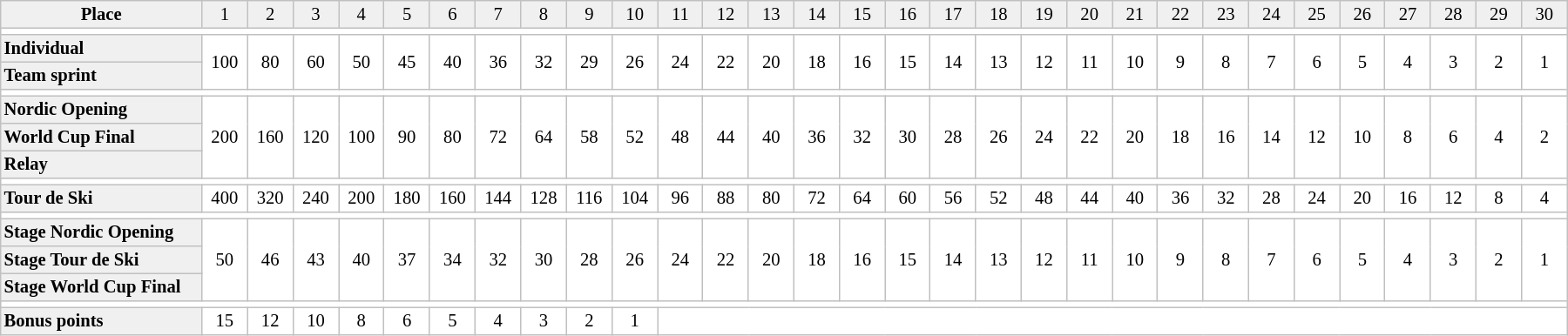<table border="1" cellpadding="2" cellspacing="0" style="border:1px solid #C0C0C0; border-collapse:collapse; font-size:86%; margin-top:1em; text-align:center" width="1200">
<tr bgcolor="#F0F0F0">
<td width=150><strong>Place</strong></td>
<td width=30>1</td>
<td width=30>2</td>
<td width=30>3</td>
<td width=30>4</td>
<td width=30>5</td>
<td width=30>6</td>
<td width=30>7</td>
<td width=30>8</td>
<td width=30>9</td>
<td width=30>10</td>
<td width=30>11</td>
<td width=30>12</td>
<td width=30>13</td>
<td width=30>14</td>
<td width=30>15</td>
<td width=30>16</td>
<td width=30>17</td>
<td width=30>18</td>
<td width=30>19</td>
<td width=30>20</td>
<td width=30>21</td>
<td width=30>22</td>
<td width=30>23</td>
<td width=30>24</td>
<td width=30>25</td>
<td width=30>26</td>
<td width=30>27</td>
<td width=30>28</td>
<td width=30>29</td>
<td width=30>30</td>
</tr>
<tr>
<td colspan=31></td>
</tr>
<tr>
<td bgcolor="#F0F0F0" align=left><strong>Individual</strong></td>
<td rowspan=2>100</td>
<td rowspan=2>80</td>
<td rowspan=2>60</td>
<td rowspan=2>50</td>
<td rowspan=2>45</td>
<td rowspan=2>40</td>
<td rowspan=2>36</td>
<td rowspan=2>32</td>
<td rowspan=2>29</td>
<td rowspan=2>26</td>
<td rowspan=2>24</td>
<td rowspan=2>22</td>
<td rowspan=2>20</td>
<td rowspan=2>18</td>
<td rowspan=2>16</td>
<td rowspan=2>15</td>
<td rowspan=2>14</td>
<td rowspan=2>13</td>
<td rowspan=2>12</td>
<td rowspan=2>11</td>
<td rowspan=2>10</td>
<td rowspan=2>9</td>
<td rowspan=2>8</td>
<td rowspan=2>7</td>
<td rowspan=2>6</td>
<td rowspan=2>5</td>
<td rowspan=2>4</td>
<td rowspan=2>3</td>
<td rowspan=2>2</td>
<td rowspan=2>1</td>
</tr>
<tr>
<td bgcolor="#F0F0F0" align=left><strong>Team sprint</strong></td>
</tr>
<tr>
<td colspan=31></td>
</tr>
<tr>
<td bgcolor="#F0F0F0" align=left><strong>Nordic Opening</strong></td>
<td rowspan=3>200</td>
<td rowspan=3>160</td>
<td rowspan=3>120</td>
<td rowspan=3>100</td>
<td rowspan=3>90</td>
<td rowspan=3>80</td>
<td rowspan=3>72</td>
<td rowspan=3>64</td>
<td rowspan=3>58</td>
<td rowspan=3>52</td>
<td rowspan=3>48</td>
<td rowspan=3>44</td>
<td rowspan=3>40</td>
<td rowspan=3>36</td>
<td rowspan=3>32</td>
<td rowspan=3>30</td>
<td rowspan=3>28</td>
<td rowspan=3>26</td>
<td rowspan=3>24</td>
<td rowspan=3>22</td>
<td rowspan=3>20</td>
<td rowspan=3>18</td>
<td rowspan=3>16</td>
<td rowspan=3>14</td>
<td rowspan=3>12</td>
<td rowspan=3>10</td>
<td rowspan=3>8</td>
<td rowspan=3>6</td>
<td rowspan=3>4</td>
<td rowspan=3>2</td>
</tr>
<tr>
<td bgcolor="#F0F0F0" align=left><strong>World Cup Final</strong></td>
</tr>
<tr>
<td bgcolor="#F0F0F0" align=left><strong>Relay</strong></td>
</tr>
<tr>
<td colspan=31></td>
</tr>
<tr>
<td bgcolor="#F0F0F0" align=left><strong>Tour de Ski</strong></td>
<td>400</td>
<td>320</td>
<td>240</td>
<td>200</td>
<td>180</td>
<td>160</td>
<td>144</td>
<td>128</td>
<td>116</td>
<td>104</td>
<td>96</td>
<td>88</td>
<td>80</td>
<td>72</td>
<td>64</td>
<td>60</td>
<td>56</td>
<td>52</td>
<td>48</td>
<td>44</td>
<td>40</td>
<td>36</td>
<td>32</td>
<td>28</td>
<td>24</td>
<td>20</td>
<td>16</td>
<td>12</td>
<td>8</td>
<td>4</td>
</tr>
<tr>
<td colspan=31></td>
</tr>
<tr>
<td bgcolor="#F0F0F0" align=left><strong>Stage Nordic Opening</strong></td>
<td rowspan=3>50</td>
<td rowspan=3>46</td>
<td rowspan=3>43</td>
<td rowspan=3>40</td>
<td rowspan=3>37</td>
<td rowspan=3>34</td>
<td rowspan=3>32</td>
<td rowspan=3>30</td>
<td rowspan=3>28</td>
<td rowspan=3>26</td>
<td rowspan=3>24</td>
<td rowspan=3>22</td>
<td rowspan=3>20</td>
<td rowspan=3>18</td>
<td rowspan=3>16</td>
<td rowspan=3>15</td>
<td rowspan=3>14</td>
<td rowspan=3>13</td>
<td rowspan=3>12</td>
<td rowspan=3>11</td>
<td rowspan=3>10</td>
<td rowspan=3>9</td>
<td rowspan=3>8</td>
<td rowspan=3>7</td>
<td rowspan=3>6</td>
<td rowspan=3>5</td>
<td rowspan=3>4</td>
<td rowspan=3>3</td>
<td rowspan=3>2</td>
<td rowspan=3>1</td>
</tr>
<tr>
<td bgcolor="#F0F0F0" align=left><strong>Stage Tour de Ski</strong></td>
</tr>
<tr>
<td bgcolor="#F0F0F0" align=left><strong>Stage World Cup Final</strong></td>
</tr>
<tr>
<td colspan=31></td>
</tr>
<tr>
<td bgcolor="#F0F0F0" align=left><strong>Bonus points</strong></td>
<td>15</td>
<td>12</td>
<td>10</td>
<td>8</td>
<td>6</td>
<td>5</td>
<td>4</td>
<td>3</td>
<td>2</td>
<td>1</td>
<td colspan=20></td>
</tr>
</table>
